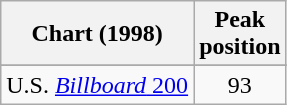<table class="wikitable">
<tr>
<th>Chart (1998)</th>
<th>Peak<br>position</th>
</tr>
<tr>
</tr>
<tr>
<td>U.S. <a href='#'><em>Billboard</em> 200</a></td>
<td align="center">93</td>
</tr>
</table>
